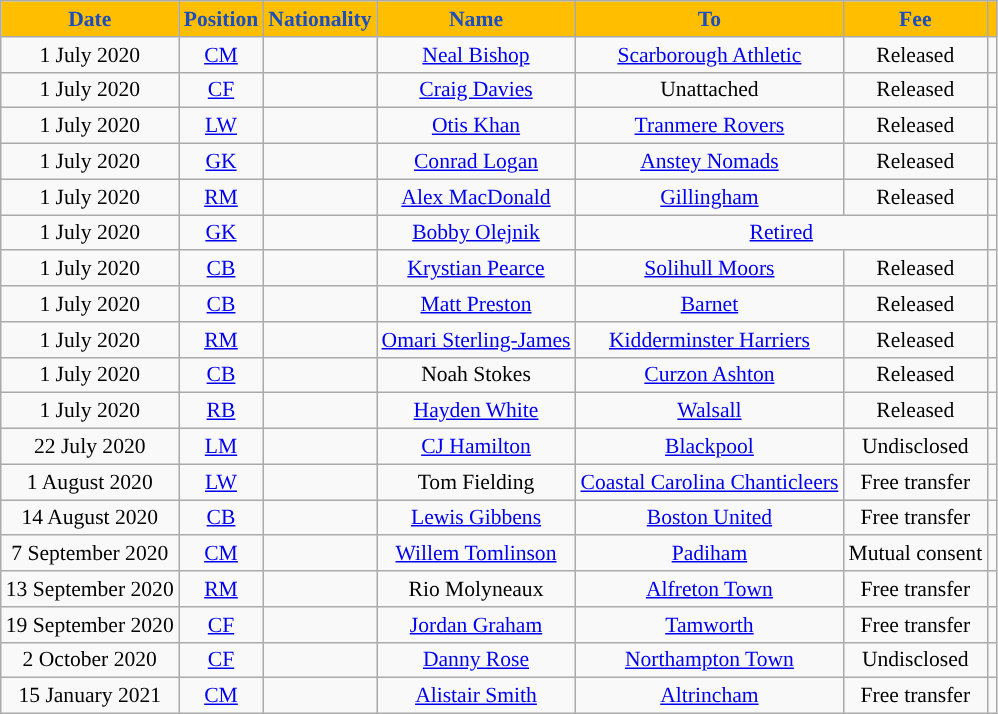<table class="wikitable"  style="text-align:center; font-size:90%; ">
<tr>
<th style="background:#ffbf00; color:#1C4EBD ">Date</th>
<th style="background:#ffbf00; color:#1C4EBD ">Position</th>
<th style="background:#ffbf00; color:#1C4EBD ">Nationality</th>
<th style="background:#ffbf00; color:#1C4EBD ">Name</th>
<th style="background:#ffbf00; color:#1C4EBD ">To</th>
<th style="background:#ffbf00; color:#1C4EBD ">Fee</th>
<th style="background:#ffbf00; color:#1C4EBD "></th>
</tr>
<tr>
<td>1 July 2020</td>
<td><a href='#'>CM</a></td>
<td></td>
<td><a href='#'>Neal Bishop</a></td>
<td> <a href='#'>Scarborough Athletic</a></td>
<td>Released</td>
<td></td>
</tr>
<tr>
<td>1 July 2020</td>
<td><a href='#'>CF</a></td>
<td></td>
<td><a href='#'>Craig Davies</a></td>
<td> Unattached</td>
<td>Released</td>
<td></td>
</tr>
<tr>
<td>1 July 2020</td>
<td><a href='#'>LW</a></td>
<td></td>
<td><a href='#'>Otis Khan</a></td>
<td> <a href='#'>Tranmere Rovers</a></td>
<td>Released</td>
<td></td>
</tr>
<tr>
<td>1 July 2020</td>
<td><a href='#'>GK</a></td>
<td></td>
<td><a href='#'>Conrad Logan</a></td>
<td> <a href='#'>Anstey Nomads</a></td>
<td>Released</td>
<td></td>
</tr>
<tr>
<td>1 July 2020</td>
<td><a href='#'>RM</a></td>
<td></td>
<td><a href='#'>Alex MacDonald</a></td>
<td> <a href='#'>Gillingham</a></td>
<td>Released</td>
<td></td>
</tr>
<tr>
<td>1 July 2020</td>
<td><a href='#'>GK</a></td>
<td></td>
<td><a href='#'>Bobby Olejnik</a></td>
<td colspan="2"> <a href='#'>Retired</a></td>
<td></td>
</tr>
<tr>
<td>1 July 2020</td>
<td><a href='#'>CB</a></td>
<td></td>
<td><a href='#'>Krystian Pearce</a></td>
<td> <a href='#'>Solihull Moors</a></td>
<td>Released</td>
<td></td>
</tr>
<tr>
<td>1 July 2020</td>
<td><a href='#'>CB</a></td>
<td></td>
<td><a href='#'>Matt Preston</a></td>
<td> <a href='#'>Barnet</a></td>
<td>Released</td>
<td></td>
</tr>
<tr>
<td>1 July 2020</td>
<td><a href='#'>RM</a></td>
<td></td>
<td><a href='#'>Omari Sterling-James</a></td>
<td> <a href='#'>Kidderminster Harriers</a></td>
<td>Released</td>
<td></td>
</tr>
<tr>
<td>1 July 2020</td>
<td><a href='#'>CB</a></td>
<td></td>
<td>Noah Stokes</td>
<td> <a href='#'>Curzon Ashton</a></td>
<td>Released</td>
<td></td>
</tr>
<tr>
<td>1 July 2020</td>
<td><a href='#'>RB</a></td>
<td></td>
<td><a href='#'>Hayden White</a></td>
<td> <a href='#'>Walsall</a></td>
<td>Released</td>
<td></td>
</tr>
<tr>
<td>22 July 2020</td>
<td><a href='#'>LM</a></td>
<td></td>
<td><a href='#'>CJ Hamilton</a></td>
<td> <a href='#'>Blackpool</a></td>
<td>Undisclosed</td>
<td></td>
</tr>
<tr>
<td>1 August 2020</td>
<td><a href='#'>LW</a></td>
<td></td>
<td>Tom Fielding</td>
<td> <a href='#'>Coastal Carolina Chanticleers</a></td>
<td>Free transfer</td>
<td></td>
</tr>
<tr>
<td>14 August 2020</td>
<td><a href='#'>CB</a></td>
<td></td>
<td><a href='#'>Lewis Gibbens</a></td>
<td> <a href='#'>Boston United</a></td>
<td>Free transfer</td>
<td></td>
</tr>
<tr>
<td>7 September 2020</td>
<td><a href='#'>CM</a></td>
<td></td>
<td><a href='#'>Willem Tomlinson</a></td>
<td> <a href='#'>Padiham</a></td>
<td>Mutual consent</td>
<td></td>
</tr>
<tr>
<td>13 September 2020</td>
<td><a href='#'>RM</a></td>
<td></td>
<td>Rio Molyneaux</td>
<td> <a href='#'>Alfreton Town</a></td>
<td>Free transfer</td>
<td></td>
</tr>
<tr>
<td>19 September 2020</td>
<td><a href='#'>CF</a></td>
<td></td>
<td><a href='#'>Jordan Graham</a></td>
<td> <a href='#'>Tamworth</a></td>
<td>Free transfer</td>
<td></td>
</tr>
<tr>
<td>2 October 2020</td>
<td><a href='#'>CF</a></td>
<td></td>
<td><a href='#'>Danny Rose</a></td>
<td> <a href='#'>Northampton Town</a></td>
<td>Undisclosed</td>
<td></td>
</tr>
<tr>
<td>15 January 2021</td>
<td><a href='#'>CM</a></td>
<td></td>
<td><a href='#'>Alistair Smith</a></td>
<td> <a href='#'>Altrincham</a></td>
<td>Free transfer</td>
<td></td>
</tr>
</table>
